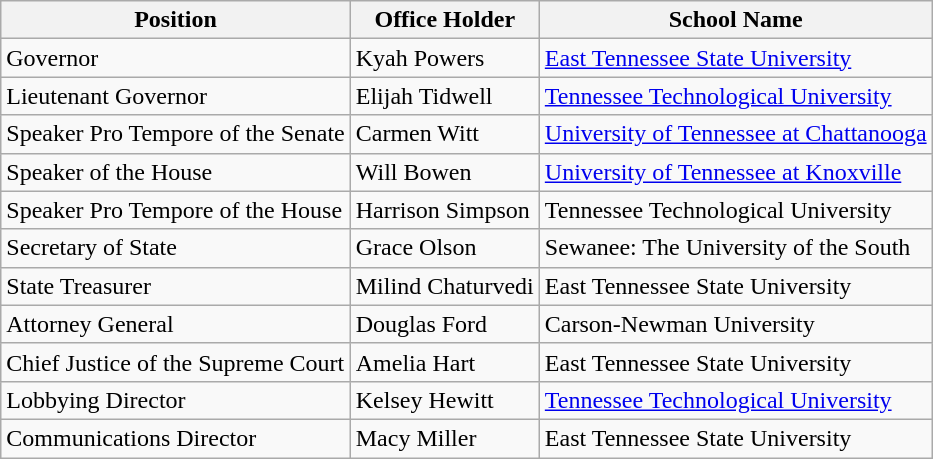<table class="wikitable">
<tr>
<th>Position</th>
<th>Office Holder</th>
<th>School Name</th>
</tr>
<tr>
<td>Governor</td>
<td>Kyah Powers</td>
<td><a href='#'>East Tennessee State University</a></td>
</tr>
<tr>
<td>Lieutenant Governor</td>
<td>Elijah Tidwell</td>
<td><a href='#'>Tennessee Technological University</a></td>
</tr>
<tr>
<td>Speaker Pro Tempore of the Senate</td>
<td>Carmen Witt</td>
<td><a href='#'>University of Tennessee at Chattanooga</a></td>
</tr>
<tr>
<td>Speaker of the House</td>
<td>Will Bowen</td>
<td><a href='#'>University of Tennessee at Knoxville</a></td>
</tr>
<tr>
<td>Speaker Pro Tempore of the House</td>
<td>Harrison Simpson</td>
<td>Tennessee Technological University</td>
</tr>
<tr>
<td>Secretary of State</td>
<td>Grace Olson</td>
<td>Sewanee: The University of the South</td>
</tr>
<tr>
<td>State Treasurer</td>
<td>Milind Chaturvedi</td>
<td>East Tennessee State University</td>
</tr>
<tr>
<td>Attorney General</td>
<td>Douglas Ford</td>
<td>Carson-Newman University</td>
</tr>
<tr>
<td>Chief Justice of the Supreme Court</td>
<td>Amelia Hart</td>
<td>East Tennessee State University</td>
</tr>
<tr>
<td>Lobbying Director</td>
<td>Kelsey Hewitt</td>
<td><a href='#'>Tennessee Technological University</a></td>
</tr>
<tr>
<td>Communications Director</td>
<td>Macy Miller</td>
<td>East Tennessee State University</td>
</tr>
</table>
